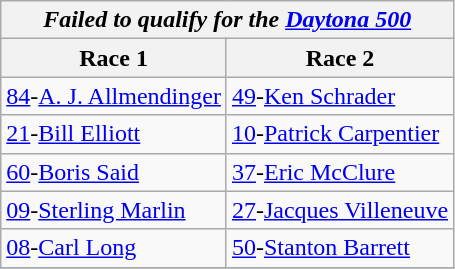<table class="wikitable">
<tr>
<th colspan=2><strong><em>Failed to qualify for the <a href='#'>Daytona 500</a></em></strong></th>
</tr>
<tr>
<th>Race 1</th>
<th>Race 2</th>
</tr>
<tr>
<td><a href='#'>84</a>-<a href='#'>A. J. Allmendinger</a></td>
<td><a href='#'>49</a>-<a href='#'>Ken Schrader</a></td>
</tr>
<tr>
<td><a href='#'>21</a>-<a href='#'>Bill Elliott</a></td>
<td><a href='#'>10</a>-<a href='#'>Patrick Carpentier</a></td>
</tr>
<tr>
<td><a href='#'>60</a>-<a href='#'>Boris Said</a></td>
<td><a href='#'>37</a>-<a href='#'>Eric McClure</a></td>
</tr>
<tr>
<td><a href='#'>09</a>-<a href='#'>Sterling Marlin</a></td>
<td><a href='#'>27</a>-<a href='#'>Jacques Villeneuve</a></td>
</tr>
<tr>
<td><a href='#'>08</a>-<a href='#'>Carl Long</a></td>
<td><a href='#'>50</a>-<a href='#'>Stanton Barrett</a></td>
</tr>
<tr>
</tr>
</table>
